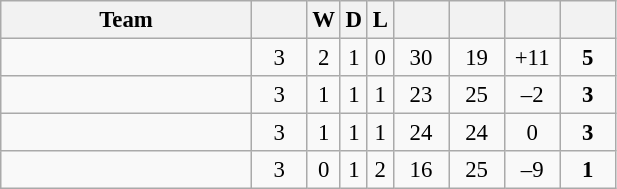<table class="wikitable" style="text-align:center; font-size:95%;">
<tr>
<th width=160>Team</th>
<th width=30></th>
<th>W</th>
<th>D</th>
<th>L</th>
<th width=30></th>
<th width=30></th>
<th width=30></th>
<th width=30></th>
</tr>
<tr>
<td align=left></td>
<td>3</td>
<td>2</td>
<td>1</td>
<td>0</td>
<td>30</td>
<td>19</td>
<td>+11</td>
<td><strong>5</strong></td>
</tr>
<tr>
<td align=left></td>
<td>3</td>
<td>1</td>
<td>1</td>
<td>1</td>
<td>23</td>
<td>25</td>
<td>–2</td>
<td><strong>3</strong></td>
</tr>
<tr>
<td align=left></td>
<td>3</td>
<td>1</td>
<td>1</td>
<td>1</td>
<td>24</td>
<td>24</td>
<td>0</td>
<td><strong>3</strong></td>
</tr>
<tr>
<td align=left></td>
<td>3</td>
<td>0</td>
<td>1</td>
<td>2</td>
<td>16</td>
<td>25</td>
<td>–9</td>
<td><strong>1</strong></td>
</tr>
</table>
